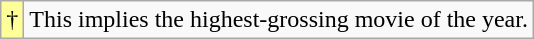<table class="wikitable">
<tr>
<td style="background-color:#FFFF99">†</td>
<td>This implies the highest-grossing movie of the year.</td>
</tr>
</table>
